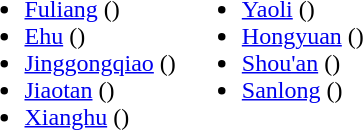<table>
<tr>
<td valign="top"><br><ul><li><a href='#'>Fuliang</a> ()</li><li><a href='#'>Ehu</a> ()</li><li><a href='#'>Jinggongqiao</a> ()</li><li><a href='#'>Jiaotan</a> ()</li><li><a href='#'>Xianghu</a> ()</li></ul></td>
<td valign="top"><br><ul><li><a href='#'>Yaoli</a> ()</li><li><a href='#'>Hongyuan</a> ()</li><li><a href='#'>Shou'an</a> ()</li><li><a href='#'>Sanlong</a> ()</li></ul></td>
</tr>
</table>
